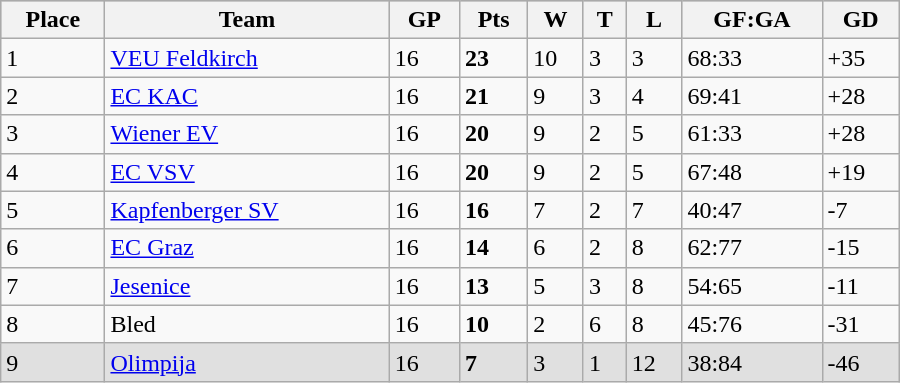<table class="wikitable" width="600px">
<tr style="background-color:#c0c0c0;">
<th>Place</th>
<th>Team</th>
<th>GP</th>
<th>Pts</th>
<th>W</th>
<th>T</th>
<th>L</th>
<th>GF:GA</th>
<th>GD</th>
</tr>
<tr>
<td>1</td>
<td> <a href='#'>VEU Feldkirch</a></td>
<td>16</td>
<td><strong>23</strong></td>
<td>10</td>
<td>3</td>
<td>3</td>
<td>68:33</td>
<td>+35</td>
</tr>
<tr>
<td>2</td>
<td> <a href='#'>EC KAC</a></td>
<td>16</td>
<td><strong>21</strong></td>
<td>9</td>
<td>3</td>
<td>4</td>
<td>69:41</td>
<td>+28</td>
</tr>
<tr>
<td>3</td>
<td> <a href='#'>Wiener EV</a></td>
<td>16</td>
<td><strong>20</strong></td>
<td>9</td>
<td>2</td>
<td>5</td>
<td>61:33</td>
<td>+28</td>
</tr>
<tr>
<td>4</td>
<td> <a href='#'>EC VSV</a></td>
<td>16</td>
<td><strong>20</strong></td>
<td>9</td>
<td>2</td>
<td>5</td>
<td>67:48</td>
<td>+19</td>
</tr>
<tr>
<td>5</td>
<td> <a href='#'>Kapfenberger SV</a></td>
<td>16</td>
<td><strong>16</strong></td>
<td>7</td>
<td>2</td>
<td>7</td>
<td>40:47</td>
<td>-7</td>
</tr>
<tr>
<td>6</td>
<td> <a href='#'>EC Graz</a></td>
<td>16</td>
<td><strong>14</strong></td>
<td>6</td>
<td>2</td>
<td>8</td>
<td>62:77</td>
<td>-15</td>
</tr>
<tr>
<td>7</td>
<td> <a href='#'>Jesenice</a></td>
<td>16</td>
<td><strong>13</strong></td>
<td>5</td>
<td>3</td>
<td>8</td>
<td>54:65</td>
<td>-11</td>
</tr>
<tr>
<td>8</td>
<td> Bled</td>
<td>16</td>
<td><strong>10</strong></td>
<td>2</td>
<td>6</td>
<td>8</td>
<td>45:76</td>
<td>-31</td>
</tr>
<tr bgcolor="#e0e0e0">
<td>9</td>
<td> <a href='#'>Olimpija</a></td>
<td>16</td>
<td><strong>7</strong></td>
<td>3</td>
<td>1</td>
<td>12</td>
<td>38:84</td>
<td>-46</td>
</tr>
</table>
